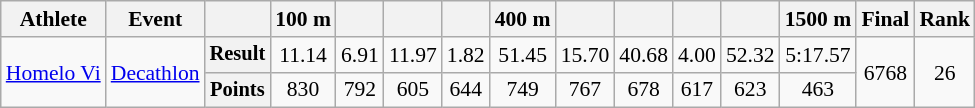<table class="wikitable" style="font-size:90%">
<tr>
<th>Athlete</th>
<th>Event</th>
<th></th>
<th>100 m</th>
<th></th>
<th></th>
<th></th>
<th>400 m</th>
<th></th>
<th></th>
<th></th>
<th></th>
<th>1500 m</th>
<th>Final</th>
<th>Rank</th>
</tr>
<tr align=center>
<td rowspan=2 align=left><a href='#'>Homelo Vi</a></td>
<td rowspan=2 align=left><a href='#'>Decathlon</a></td>
<th style="font-size:95%">Result</th>
<td>11.14</td>
<td>6.91</td>
<td>11.97</td>
<td>1.82</td>
<td>51.45</td>
<td>15.70</td>
<td>40.68</td>
<td>4.00</td>
<td>52.32</td>
<td>5:17.57</td>
<td rowspan=2>6768</td>
<td rowspan=2>26</td>
</tr>
<tr align=center>
<th style="font-size:95%">Points</th>
<td>830</td>
<td>792</td>
<td>605</td>
<td>644</td>
<td>749</td>
<td>767</td>
<td>678</td>
<td>617</td>
<td>623</td>
<td>463</td>
</tr>
</table>
